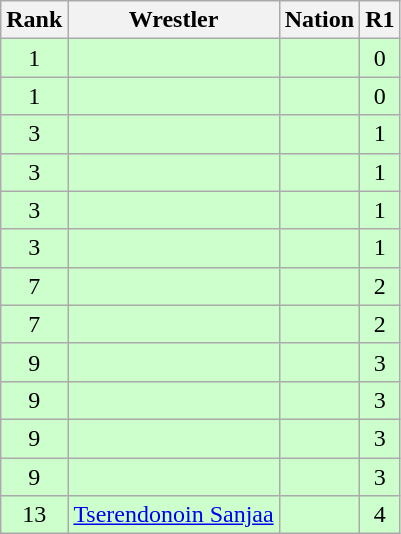<table class="wikitable sortable" style="text-align:center;">
<tr>
<th>Rank</th>
<th>Wrestler</th>
<th>Nation</th>
<th>R1</th>
</tr>
<tr style="background:#cfc;">
<td>1</td>
<td align=left></td>
<td align=left></td>
<td>0</td>
</tr>
<tr style="background:#cfc;">
<td>1</td>
<td align=left></td>
<td align=left></td>
<td>0</td>
</tr>
<tr style="background:#cfc;">
<td>3</td>
<td align=left></td>
<td align=left></td>
<td>1</td>
</tr>
<tr style="background:#cfc;">
<td>3</td>
<td align=left></td>
<td align=left></td>
<td>1</td>
</tr>
<tr style="background:#cfc;">
<td>3</td>
<td align=left></td>
<td align=left></td>
<td>1</td>
</tr>
<tr style="background:#cfc;">
<td>3</td>
<td align=left></td>
<td align=left></td>
<td>1</td>
</tr>
<tr style="background:#cfc;">
<td>7</td>
<td align=left></td>
<td align=left></td>
<td>2</td>
</tr>
<tr style="background:#cfc;">
<td>7</td>
<td align=left></td>
<td align=left></td>
<td>2</td>
</tr>
<tr style="background:#cfc;">
<td>9</td>
<td align=left></td>
<td align=left></td>
<td>3</td>
</tr>
<tr style="background:#cfc;">
<td>9</td>
<td align=left></td>
<td align=left></td>
<td>3</td>
</tr>
<tr style="background:#cfc;">
<td>9</td>
<td align=left></td>
<td align=left></td>
<td>3</td>
</tr>
<tr style="background:#cfc;">
<td>9</td>
<td align=left></td>
<td align=left></td>
<td>3</td>
</tr>
<tr style="background:#cfc;">
<td>13</td>
<td align=left><a href='#'>Tserendonoin Sanjaa</a></td>
<td align=left></td>
<td>4</td>
</tr>
</table>
